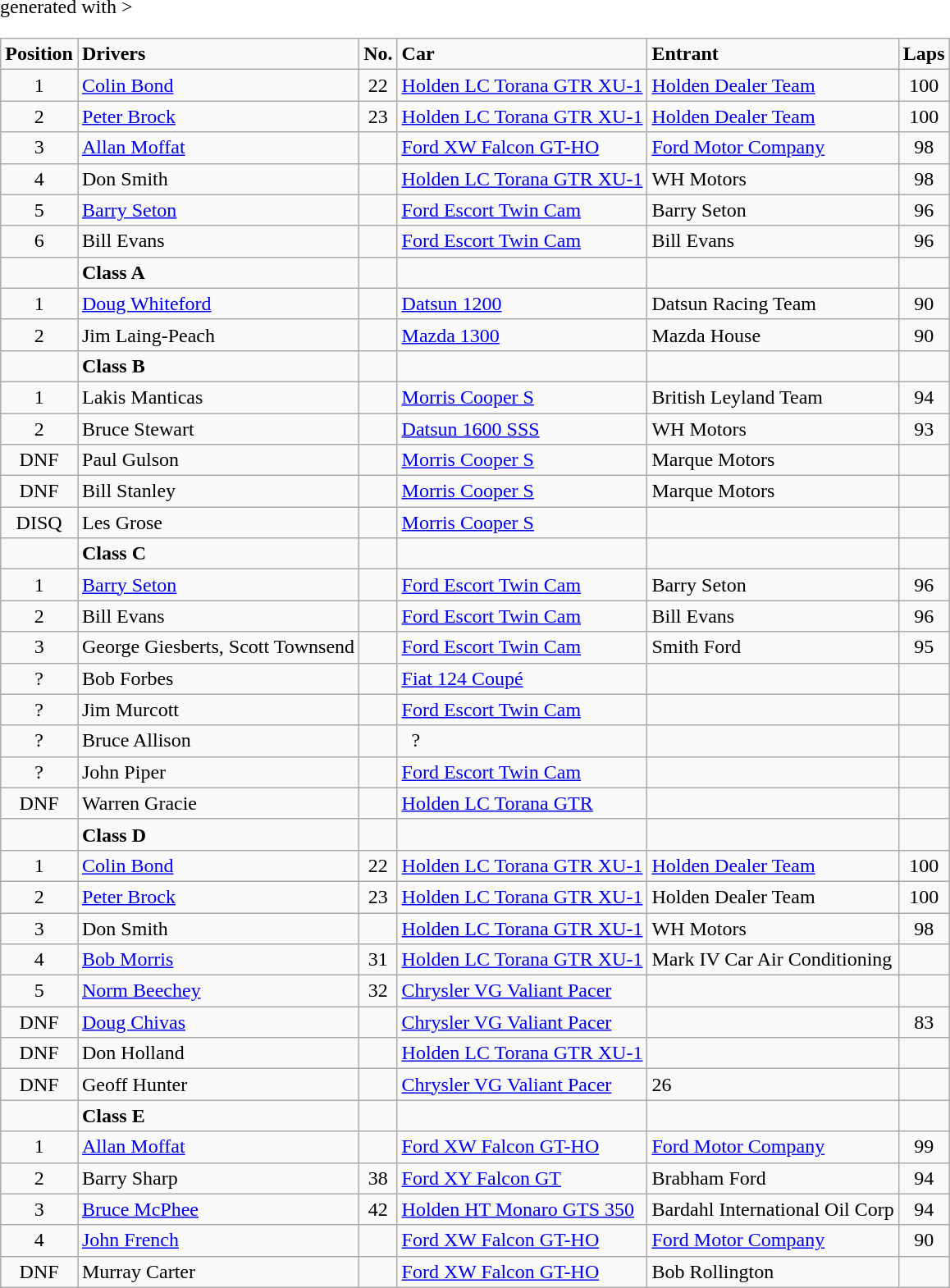<table class="wikitable" <hiddentext>generated with >
<tr style="font-weight:bold">
<td height="13" align="center">Position</td>
<td>Drivers</td>
<td align="center">No.</td>
<td>Car</td>
<td>Entrant</td>
<td align="center">Laps</td>
</tr>
<tr>
<td height="13" align="center">1</td>
<td><a href='#'>Colin Bond</a></td>
<td align="center">22</td>
<td><a href='#'>Holden LC Torana GTR XU-1</a></td>
<td><a href='#'>Holden Dealer Team</a></td>
<td align="center">100</td>
</tr>
<tr>
<td height="13" align="center">2</td>
<td><a href='#'>Peter Brock</a></td>
<td align="center">23</td>
<td><a href='#'>Holden LC Torana GTR XU-1</a></td>
<td><a href='#'>Holden Dealer Team</a></td>
<td align="center">100</td>
</tr>
<tr>
<td height="13" align="center">3</td>
<td><a href='#'>Allan Moffat</a></td>
<td align="center"> </td>
<td><a href='#'>Ford XW Falcon GT-HO</a></td>
<td><a href='#'>Ford Motor Company</a></td>
<td align="center">98</td>
</tr>
<tr>
<td height="13" align="center">4</td>
<td>Don Smith</td>
<td align="center"> </td>
<td><a href='#'>Holden LC Torana GTR XU-1</a></td>
<td>WH Motors</td>
<td align="center">98</td>
</tr>
<tr>
<td height="13" align="center">5</td>
<td><a href='#'>Barry Seton</a></td>
<td align="center"> </td>
<td><a href='#'>Ford Escort Twin Cam</a></td>
<td>Barry Seton</td>
<td align="center">96</td>
</tr>
<tr>
<td height="13" align="center">6</td>
<td>Bill Evans</td>
<td align="center"> </td>
<td><a href='#'>Ford Escort Twin Cam</a></td>
<td>Bill Evans</td>
<td align="center">96</td>
</tr>
<tr style="font-weight:bold">
<td height="13" align="center"> </td>
<td>Class A</td>
<td align="center"> </td>
<td> </td>
<td> </td>
<td align="center"> </td>
</tr>
<tr>
<td height="13" align="center">1</td>
<td><a href='#'>Doug Whiteford</a></td>
<td align="center"> </td>
<td><a href='#'>Datsun 1200</a></td>
<td>Datsun Racing Team</td>
<td align="center">90</td>
</tr>
<tr>
<td height="13" align="center">2</td>
<td>Jim Laing-Peach</td>
<td align="center"> </td>
<td><a href='#'>Mazda 1300</a></td>
<td>Mazda House</td>
<td align="center">90</td>
</tr>
<tr style="font-weight:bold">
<td height="13" align="center"> </td>
<td>Class B</td>
<td align="center"> </td>
<td> </td>
<td> </td>
<td align="center"> </td>
</tr>
<tr>
<td height="13" align="center">1</td>
<td>Lakis Manticas</td>
<td align="center"> </td>
<td><a href='#'>Morris Cooper S</a></td>
<td>British Leyland Team</td>
<td align="center">94</td>
</tr>
<tr>
<td height="13" align="center">2</td>
<td>Bruce Stewart</td>
<td align="center"> </td>
<td><a href='#'>Datsun 1600 SSS</a></td>
<td>WH Motors</td>
<td align="center">93</td>
</tr>
<tr>
<td height="13" align="center">DNF</td>
<td>Paul Gulson</td>
<td align="center"> </td>
<td><a href='#'>Morris Cooper S</a></td>
<td>Marque Motors</td>
<td align="center"> </td>
</tr>
<tr>
<td height="13" align="center">DNF</td>
<td>Bill Stanley</td>
<td align="center"> </td>
<td><a href='#'>Morris Cooper S</a></td>
<td>Marque Motors</td>
<td align="center"> </td>
</tr>
<tr>
<td height="13" align="center">DISQ</td>
<td>Les Grose</td>
<td align="center"> </td>
<td><a href='#'>Morris Cooper S</a></td>
<td> </td>
<td align="center"> </td>
</tr>
<tr>
<td height="13" align="center"> </td>
<td style="font-weight:bold">Class C</td>
<td align="center"> </td>
<td> </td>
<td> </td>
<td align="center"> </td>
</tr>
<tr>
<td height="13" align="center">1</td>
<td><a href='#'>Barry Seton</a></td>
<td align="center"> </td>
<td><a href='#'>Ford Escort Twin Cam</a></td>
<td>Barry Seton</td>
<td align="center">96</td>
</tr>
<tr>
<td height="13" align="center">2</td>
<td>Bill Evans</td>
<td align="center"> </td>
<td><a href='#'>Ford Escort Twin Cam</a></td>
<td>Bill Evans</td>
<td align="center">96</td>
</tr>
<tr>
<td height="13" align="center">3</td>
<td>George Giesberts, Scott Townsend</td>
<td align="center"> </td>
<td><a href='#'>Ford Escort Twin Cam</a></td>
<td>Smith Ford</td>
<td align="center">95</td>
</tr>
<tr>
<td height="13" align="center">?</td>
<td>Bob Forbes</td>
<td align="center"> </td>
<td><a href='#'>Fiat 124 Coupé</a></td>
<td> </td>
<td align="center"> </td>
</tr>
<tr>
<td height="13" align="center">?</td>
<td>Jim Murcott</td>
<td align="center"> </td>
<td><a href='#'>Ford Escort Twin Cam</a></td>
<td> </td>
<td align="center"> </td>
</tr>
<tr>
<td height="13" align="center">?</td>
<td>Bruce Allison</td>
<td align="center"> </td>
<td>  ?</td>
<td> </td>
<td align="center"> </td>
</tr>
<tr>
<td height="13" align="center">?</td>
<td>John Piper</td>
<td align="center"> </td>
<td><a href='#'>Ford Escort Twin Cam</a></td>
<td> </td>
<td align="center"> </td>
</tr>
<tr>
<td height="13" align="center">DNF</td>
<td>Warren Gracie</td>
<td align="center"> </td>
<td><a href='#'>Holden LC Torana GTR</a></td>
<td> </td>
<td align="center"> </td>
</tr>
<tr>
<td height="13" align="center"> </td>
<td style="font-weight:bold">Class D</td>
<td align="center"> </td>
<td> </td>
<td> </td>
<td align="center"> </td>
</tr>
<tr>
<td height="13" align="center">1</td>
<td><a href='#'>Colin Bond</a></td>
<td align="center">22</td>
<td><a href='#'>Holden LC Torana GTR XU-1</a></td>
<td><a href='#'>Holden Dealer Team</a></td>
<td align="center">100</td>
</tr>
<tr>
<td height="13" align="center">2</td>
<td><a href='#'>Peter Brock</a></td>
<td align="center">23</td>
<td><a href='#'>Holden LC Torana GTR XU-1</a></td>
<td>Holden Dealer Team</td>
<td align="center">100</td>
</tr>
<tr>
<td height="13" align="center">3</td>
<td>Don Smith</td>
<td align="center"> </td>
<td><a href='#'>Holden LC Torana GTR XU-1</a></td>
<td>WH Motors</td>
<td align="center">98</td>
</tr>
<tr>
<td height="13" align="center">4</td>
<td><a href='#'>Bob Morris</a></td>
<td align="center">31</td>
<td><a href='#'>Holden LC Torana GTR XU-1</a></td>
<td>Mark IV Car Air Conditioning</td>
<td align="center"> </td>
</tr>
<tr>
<td height="13" align="center">5</td>
<td><a href='#'>Norm Beechey</a></td>
<td align="center">32</td>
<td><a href='#'>Chrysler VG Valiant Pacer</a></td>
<td> </td>
<td align="center"> </td>
</tr>
<tr>
<td height="13" align="center">DNF</td>
<td><a href='#'>Doug Chivas</a></td>
<td align="center"> </td>
<td><a href='#'>Chrysler VG Valiant Pacer</a></td>
<td> </td>
<td align="center">83</td>
</tr>
<tr>
<td height="13" align="center">DNF</td>
<td>Don Holland</td>
<td align="center"> </td>
<td><a href='#'>Holden LC Torana GTR XU-1</a></td>
<td> </td>
<td align="center"> </td>
</tr>
<tr>
<td height="13" align="center">DNF</td>
<td>Geoff Hunter</td>
<td align="center"> </td>
<td><a href='#'>Chrysler VG Valiant Pacer</a></td>
<td>26</td>
<td align="center"> </td>
</tr>
<tr>
<td height="13" align="center"> </td>
<td style="font-weight:bold">Class E</td>
<td align="center"> </td>
<td> </td>
<td> </td>
<td align="center"> </td>
</tr>
<tr>
<td height="13" align="center">1</td>
<td><a href='#'>Allan Moffat</a></td>
<td align="center"> </td>
<td><a href='#'>Ford XW Falcon GT-HO</a></td>
<td><a href='#'>Ford Motor Company</a></td>
<td align="center">99</td>
</tr>
<tr>
<td height="13" align="center">2</td>
<td>Barry Sharp</td>
<td align="center">38</td>
<td><a href='#'>Ford XY Falcon GT</a></td>
<td>Brabham Ford</td>
<td align="center">94</td>
</tr>
<tr>
<td height="13" align="center">3</td>
<td><a href='#'>Bruce McPhee</a></td>
<td align="center">42</td>
<td><a href='#'>Holden HT Monaro GTS 350</a></td>
<td>Bardahl International Oil Corp</td>
<td align="center">94</td>
</tr>
<tr>
<td height="13" align="center">4</td>
<td><a href='#'>John French</a></td>
<td align="center"> </td>
<td><a href='#'>Ford XW Falcon GT-HO</a></td>
<td><a href='#'>Ford Motor Company</a></td>
<td align="center">90</td>
</tr>
<tr>
<td height="13" align="center">DNF</td>
<td>Murray Carter</td>
<td align="center"> </td>
<td><a href='#'>Ford XW Falcon GT-HO</a></td>
<td>Bob Rollington</td>
<td align="center"> </td>
</tr>
</table>
